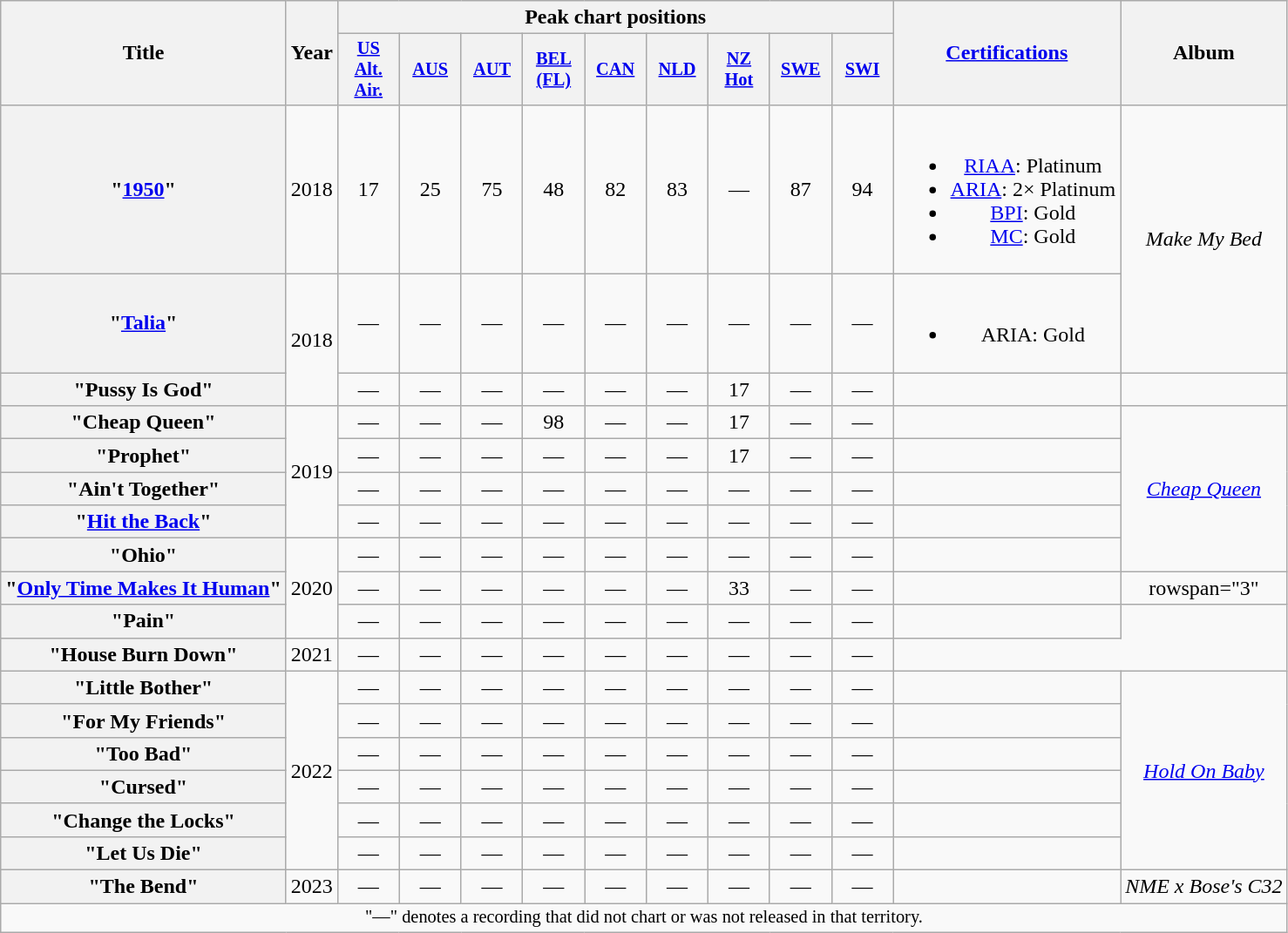<table class="wikitable plainrowheaders" style="text-align:center;">
<tr>
<th scope="col" rowspan="2">Title</th>
<th scope="col" rowspan="2">Year</th>
<th colspan="9">Peak chart positions</th>
<th scope="col" rowspan="2"><a href='#'>Certifications</a></th>
<th scope="col" rowspan="2">Album</th>
</tr>
<tr>
<th scope="col" style="width:3em;font-size:85%;"><a href='#'>US<br>Alt.<br>Air.</a><br></th>
<th scope="col" style="width:3em;font-size:85%;"><a href='#'>AUS</a><br></th>
<th scope="col" style="width:3em;font-size:85%;"><a href='#'>AUT</a><br></th>
<th scope="col" style="width:3em;font-size:85%;"><a href='#'>BEL<br>(FL)</a><br></th>
<th scope="col" style="width:3em;font-size:85%;"><a href='#'>CAN</a><br></th>
<th scope="col" style="width:3em;font-size:85%;"><a href='#'>NLD</a><br></th>
<th scope="col" style="width:3em;font-size:85%;"><a href='#'>NZ<br>Hot</a><br></th>
<th scope="col" style="width:3em;font-size:85%;"><a href='#'>SWE</a><br></th>
<th scope="col" style="width:3em;font-size:85%;"><a href='#'>SWI</a><br></th>
</tr>
<tr>
<th scope="row">"<a href='#'>1950</a>"</th>
<td rowspan="1">2018</td>
<td>17</td>
<td>25</td>
<td>75</td>
<td>48</td>
<td>82</td>
<td>83</td>
<td>—</td>
<td>87</td>
<td>94</td>
<td><br><ul><li><a href='#'>RIAA</a>: Platinum</li><li><a href='#'>ARIA</a>: 2× Platinum</li><li><a href='#'>BPI</a>: Gold</li><li><a href='#'>MC</a>: Gold</li></ul></td>
<td rowspan="2"><em>Make My Bed</em></td>
</tr>
<tr>
<th scope="row">"<a href='#'>Talia</a>"</th>
<td rowspan="2">2018</td>
<td>—</td>
<td>—</td>
<td>—</td>
<td>—</td>
<td>—</td>
<td>—</td>
<td>—</td>
<td>—</td>
<td>—</td>
<td><br><ul><li>ARIA: Gold</li></ul></td>
</tr>
<tr>
<th scope="row">"Pussy Is God"</th>
<td>—</td>
<td>—</td>
<td>—</td>
<td>—</td>
<td>—</td>
<td>—</td>
<td>17</td>
<td>—</td>
<td>—</td>
<td></td>
<td></td>
</tr>
<tr>
<th scope="row">"Cheap Queen"</th>
<td rowspan="4">2019</td>
<td>—</td>
<td>—</td>
<td>—</td>
<td>98</td>
<td>—</td>
<td>—</td>
<td>17</td>
<td>—</td>
<td>—</td>
<td></td>
<td rowspan="5"><em><a href='#'>Cheap Queen</a></em></td>
</tr>
<tr>
<th scope="row">"Prophet"</th>
<td>—</td>
<td>—</td>
<td>—</td>
<td>—</td>
<td>—</td>
<td>—</td>
<td>17</td>
<td>—</td>
<td>—</td>
<td></td>
</tr>
<tr>
<th scope="row">"Ain't Together"</th>
<td>—</td>
<td>—</td>
<td>—</td>
<td>—</td>
<td>—</td>
<td>—</td>
<td>—</td>
<td>—</td>
<td>—</td>
<td></td>
</tr>
<tr>
<th scope="row">"<a href='#'>Hit the Back</a>"</th>
<td>—</td>
<td>—</td>
<td>—</td>
<td>—</td>
<td>—</td>
<td>—</td>
<td>—</td>
<td>—</td>
<td>—</td>
<td></td>
</tr>
<tr>
<th scope="row">"Ohio"</th>
<td rowspan="3">2020</td>
<td>—</td>
<td>—</td>
<td>—</td>
<td>—</td>
<td>—</td>
<td>—</td>
<td>—</td>
<td>—</td>
<td>—</td>
<td></td>
</tr>
<tr>
<th scope="row">"<a href='#'>Only Time Makes It Human</a>"</th>
<td>—</td>
<td>—</td>
<td>—</td>
<td>—</td>
<td>—</td>
<td>—</td>
<td>33</td>
<td>—</td>
<td>—</td>
<td></td>
<td>rowspan="3" </td>
</tr>
<tr>
<th scope="row">"Pain"</th>
<td>—</td>
<td>—</td>
<td>—</td>
<td>—</td>
<td>—</td>
<td>—</td>
<td>—</td>
<td>—</td>
<td>—</td>
<td></td>
</tr>
<tr>
<th scope="row">"House Burn Down"</th>
<td>2021</td>
<td>—</td>
<td>—</td>
<td>—</td>
<td>—</td>
<td>—</td>
<td>—</td>
<td>—</td>
<td>—</td>
<td>—</td>
</tr>
<tr>
<th scope="row">"Little Bother"<br></th>
<td rowspan="6">2022</td>
<td>—</td>
<td>—</td>
<td>—</td>
<td>—</td>
<td>—</td>
<td>—</td>
<td>—</td>
<td>—</td>
<td>—</td>
<td></td>
<td rowspan="6"><em><a href='#'>Hold On Baby</a></em></td>
</tr>
<tr>
<th scope="row">"For My Friends"</th>
<td>—</td>
<td>—</td>
<td>—</td>
<td>—</td>
<td>—</td>
<td>—</td>
<td>—</td>
<td>—</td>
<td>—</td>
<td></td>
</tr>
<tr>
<th scope="row">"Too Bad"</th>
<td>—</td>
<td>—</td>
<td>—</td>
<td>—</td>
<td>—</td>
<td>—</td>
<td>—</td>
<td>—</td>
<td>—</td>
<td></td>
</tr>
<tr>
<th scope="row">"Cursed"</th>
<td>—</td>
<td>—</td>
<td>—</td>
<td>—</td>
<td>—</td>
<td>—</td>
<td>—</td>
<td>—</td>
<td>—</td>
<td></td>
</tr>
<tr>
<th scope="row">"Change the Locks"</th>
<td>—</td>
<td>—</td>
<td>—</td>
<td>—</td>
<td>—</td>
<td>—</td>
<td>—</td>
<td>—</td>
<td>—</td>
<td></td>
</tr>
<tr>
<th scope="row">"Let Us Die"</th>
<td>—</td>
<td>—</td>
<td>—</td>
<td>—</td>
<td>—</td>
<td>—</td>
<td>—</td>
<td>—</td>
<td>—</td>
<td></td>
</tr>
<tr>
<th scope="row">"The Bend"</th>
<td>2023</td>
<td>—</td>
<td>—</td>
<td>—</td>
<td>—</td>
<td>—</td>
<td>—</td>
<td>—</td>
<td>—</td>
<td>—</td>
<td></td>
<td><em>NME x Bose's C32</em></td>
</tr>
<tr>
<td colspan="14" style="font-size:85%;">"—" denotes a recording that did not chart or was not released in that territory.</td>
</tr>
</table>
